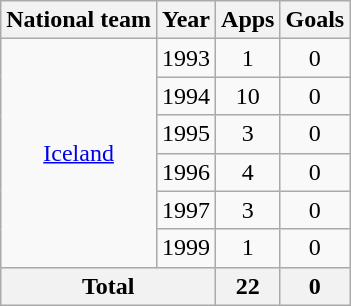<table class=wikitable style="text-align: center">
<tr>
<th>National team</th>
<th>Year</th>
<th>Apps</th>
<th>Goals</th>
</tr>
<tr>
<td rowspan=6><a href='#'>Iceland</a></td>
<td>1993</td>
<td>1</td>
<td>0</td>
</tr>
<tr>
<td>1994</td>
<td>10</td>
<td>0</td>
</tr>
<tr>
<td>1995</td>
<td>3</td>
<td>0</td>
</tr>
<tr>
<td>1996</td>
<td>4</td>
<td>0</td>
</tr>
<tr>
<td>1997</td>
<td>3</td>
<td>0</td>
</tr>
<tr>
<td>1999</td>
<td>1</td>
<td>0</td>
</tr>
<tr>
<th colspan=2>Total</th>
<th>22</th>
<th>0</th>
</tr>
</table>
